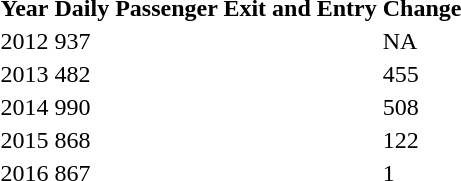<table class="sortable">
<tr>
<th>Year</th>
<th>Daily Passenger Exit and Entry</th>
<th>Change </th>
</tr>
<tr>
<td>2012</td>
<td>937</td>
<td>NA</td>
</tr>
<tr>
<td>2013</td>
<td>482</td>
<td> 455</td>
</tr>
<tr>
<td>2014</td>
<td>990</td>
<td> 508</td>
</tr>
<tr>
<td>2015</td>
<td>868</td>
<td> 122</td>
</tr>
<tr>
<td>2016</td>
<td>867</td>
<td> 1 </td>
</tr>
</table>
